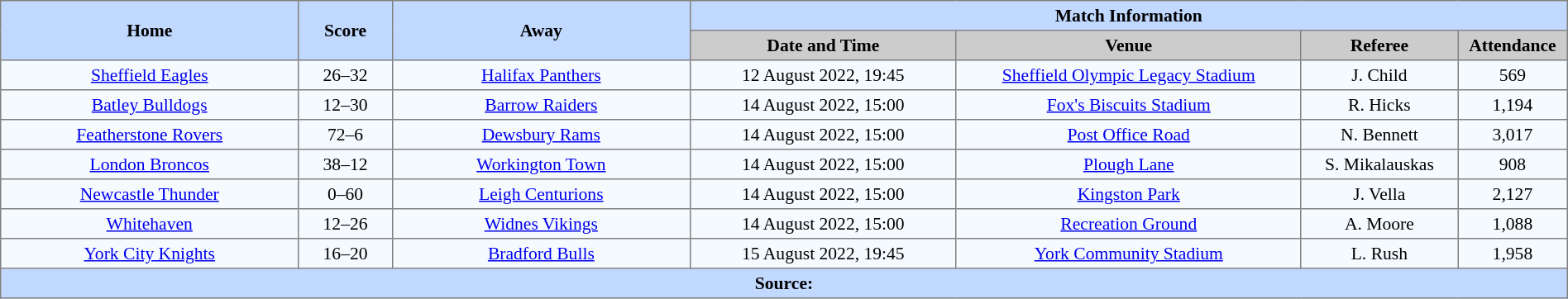<table border=1 style="border-collapse:collapse; font-size:90%; text-align:center;" cellpadding=3 cellspacing=0 width=100%>
<tr style="background:#c1d8ff;">
<th scope="col" rowspan=2 width=19%>Home</th>
<th scope="col" rowspan=2 width=6%>Score</th>
<th scope="col" rowspan=2 width=19%>Away</th>
<th colspan=4>Match Information</th>
</tr>
<tr style="background:#cccccc;">
<th scope="col" width=17%>Date and Time</th>
<th scope="col" width=22%>Venue</th>
<th scope="col" width=10%>Referee</th>
<th scope="col" width=7%>Attendance</th>
</tr>
<tr style="background:#f5faff;">
<td> <a href='#'>Sheffield Eagles</a></td>
<td>26–32</td>
<td> <a href='#'>Halifax Panthers</a></td>
<td>12 August 2022, 19:45</td>
<td><a href='#'>Sheffield Olympic Legacy Stadium</a></td>
<td>J. Child</td>
<td>569</td>
</tr>
<tr style="background:#f5faff;">
<td> <a href='#'>Batley Bulldogs</a></td>
<td>12–30</td>
<td> <a href='#'>Barrow Raiders</a></td>
<td>14 August 2022, 15:00</td>
<td><a href='#'>Fox's Biscuits Stadium</a></td>
<td>R. Hicks</td>
<td>1,194</td>
</tr>
<tr style="background:#f5faff;">
<td> <a href='#'>Featherstone Rovers</a></td>
<td>72–6</td>
<td> <a href='#'>Dewsbury Rams</a></td>
<td>14 August 2022, 15:00</td>
<td><a href='#'>Post Office Road</a></td>
<td>N. Bennett</td>
<td>3,017</td>
</tr>
<tr style="background:#f5faff;">
<td> <a href='#'>London Broncos</a></td>
<td>38–12</td>
<td> <a href='#'>Workington Town</a></td>
<td>14 August 2022, 15:00</td>
<td><a href='#'>Plough Lane</a></td>
<td>S. Mikalauskas</td>
<td>908</td>
</tr>
<tr style="background:#f5faff;">
<td> <a href='#'>Newcastle Thunder</a></td>
<td>0–60</td>
<td> <a href='#'>Leigh Centurions</a></td>
<td>14 August 2022, 15:00</td>
<td><a href='#'>Kingston Park</a></td>
<td>J. Vella</td>
<td>2,127</td>
</tr>
<tr style="background:#f5faff;">
<td> <a href='#'>Whitehaven</a></td>
<td>12–26</td>
<td> <a href='#'>Widnes Vikings</a></td>
<td>14 August 2022, 15:00</td>
<td><a href='#'>Recreation Ground</a></td>
<td>A. Moore</td>
<td>1,088</td>
</tr>
<tr style="background:#f5faff;">
<td> <a href='#'>York City Knights</a></td>
<td>16–20</td>
<td> <a href='#'>Bradford Bulls</a></td>
<td>15 August 2022, 19:45</td>
<td><a href='#'>York Community Stadium</a></td>
<td>L. Rush</td>
<td>1,958</td>
</tr>
<tr style="background:#c1d8ff;">
<th colspan=7>Source:</th>
</tr>
</table>
